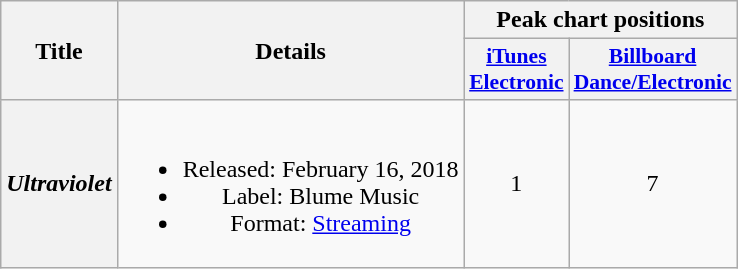<table class="wikitable plainrowheaders" style="text-align:center;">
<tr>
<th scope="col" rowspan="2">Title</th>
<th scope="col" rowspan="2">Details</th>
<th scope="col" colspan="2">Peak chart positions</th>
</tr>
<tr>
<th scope="col" style="width:2.5em;font-size:90%;"><a href='#'>iTunes<br>Electronic</a><br></th>
<th scope="col" style="width:2.5em;font-size:90%;"><a href='#'>Billboard<br>Dance/Electronic</a><br></th>
</tr>
<tr>
<th scope="row"><em>Ultraviolet</em></th>
<td><br><ul><li>Released: February 16, 2018</li><li>Label: Blume Music</li><li>Format: <a href='#'>Streaming</a></li></ul></td>
<td>1</td>
<td>7</td>
</tr>
</table>
